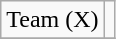<table class="wikitable">
<tr>
<td>Team (X)</td>
<td></td>
</tr>
<tr>
</tr>
</table>
